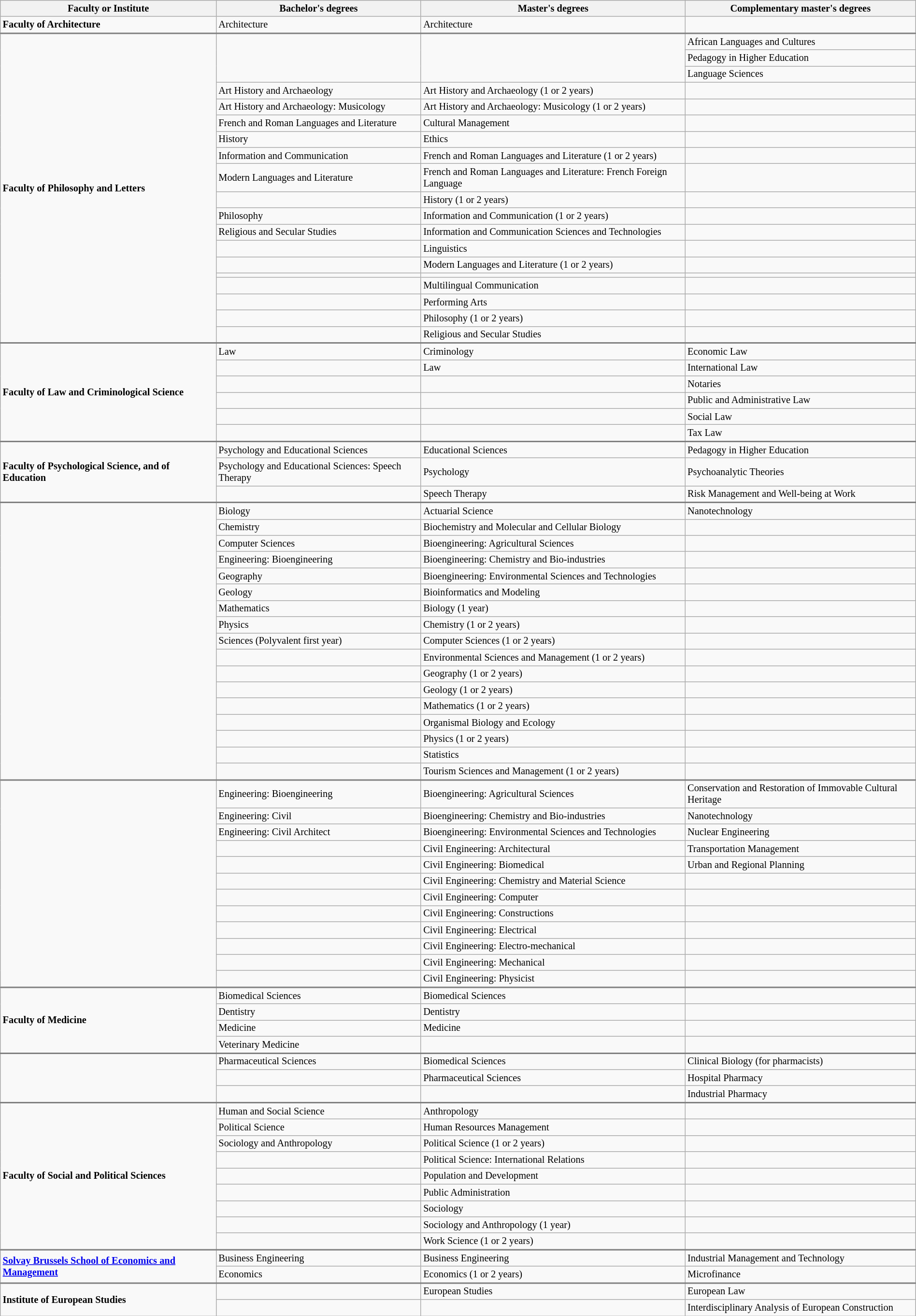<table class="wikitable" style="font-size:85%; width:100%;">
<tr>
<th>Faculty or Institute</th>
<th>Bachelor's degrees</th>
<th>Master's degrees</th>
<th>Complementary master's degrees</th>
</tr>
<tr>
<td><strong>Faculty of Architecture</strong></td>
<td>Architecture</td>
<td>Architecture</td>
<td></td>
</tr>
<tr style="border-top:2px solid gray;">
<td rowspan="19"><strong>Faculty of Philosophy and Letters</strong></td>
<td rowspan="3"></td>
<td rowspan="3"></td>
<td>African Languages and Cultures</td>
</tr>
<tr>
<td>Pedagogy in Higher Education</td>
</tr>
<tr>
<td>Language Sciences</td>
</tr>
<tr>
<td>Art History and Archaeology</td>
<td>Art History and Archaeology (1 or 2 years)</td>
<td></td>
</tr>
<tr>
<td>Art History and Archaeology: Musicology</td>
<td>Art History and Archaeology: Musicology (1 or 2 years)</td>
<td></td>
</tr>
<tr>
<td>French and Roman Languages and Literature</td>
<td>Cultural Management</td>
<td></td>
</tr>
<tr>
<td>History</td>
<td>Ethics</td>
<td></td>
</tr>
<tr>
<td>Information and Communication</td>
<td>French and Roman Languages and Literature (1 or 2 years)</td>
<td></td>
</tr>
<tr>
<td>Modern Languages and Literature</td>
<td>French and Roman Languages and Literature: French Foreign Language</td>
<td></td>
</tr>
<tr>
<td></td>
<td>History (1 or 2 years)</td>
<td></td>
</tr>
<tr>
<td>Philosophy</td>
<td>Information and Communication (1 or 2 years)</td>
<td></td>
</tr>
<tr>
<td>Religious and Secular Studies</td>
<td>Information and Communication Sciences and Technologies</td>
<td></td>
</tr>
<tr>
<td></td>
<td>Linguistics</td>
<td></td>
</tr>
<tr>
<td></td>
<td>Modern Languages and Literature (1 or 2 years)</td>
<td></td>
</tr>
<tr>
<td></td>
<td></td>
<td></td>
</tr>
<tr>
<td></td>
<td>Multilingual Communication</td>
<td></td>
</tr>
<tr>
<td></td>
<td>Performing Arts</td>
<td></td>
</tr>
<tr>
<td></td>
<td>Philosophy (1 or 2 years)</td>
<td></td>
</tr>
<tr>
<td></td>
<td>Religious and Secular Studies</td>
<td></td>
</tr>
<tr style="border-top:2px solid gray;">
<td rowspan="6"><strong>Faculty of Law and Criminological Science</strong></td>
<td>Law</td>
<td>Criminology</td>
<td>Economic Law</td>
</tr>
<tr>
<td></td>
<td>Law</td>
<td>International Law</td>
</tr>
<tr>
<td></td>
<td></td>
<td>Notaries</td>
</tr>
<tr>
<td></td>
<td></td>
<td>Public and Administrative Law</td>
</tr>
<tr>
<td></td>
<td></td>
<td>Social Law</td>
</tr>
<tr>
<td></td>
<td></td>
<td>Tax Law</td>
</tr>
<tr style="border-top:2px solid gray;">
<td rowspan="3"><strong>Faculty of Psychological Science, and of Education</strong></td>
<td>Psychology and Educational Sciences</td>
<td>Educational Sciences</td>
<td>Pedagogy in Higher Education</td>
</tr>
<tr>
<td>Psychology and Educational Sciences: Speech Therapy</td>
<td>Psychology</td>
<td>Psychoanalytic Theories</td>
</tr>
<tr>
<td></td>
<td>Speech Therapy</td>
<td>Risk Management and Well-being at Work</td>
</tr>
<tr style="border-top:2px solid gray;">
<td rowspan="17"></td>
<td>Biology</td>
<td>Actuarial Science</td>
<td>Nanotechnology</td>
</tr>
<tr>
<td>Chemistry</td>
<td>Biochemistry and Molecular and Cellular Biology</td>
<td></td>
</tr>
<tr>
<td>Computer Sciences</td>
<td>Bioengineering: Agricultural Sciences</td>
<td></td>
</tr>
<tr>
<td>Engineering: Bioengineering</td>
<td>Bioengineering: Chemistry and Bio-industries</td>
<td></td>
</tr>
<tr>
<td>Geography</td>
<td>Bioengineering: Environmental Sciences and Technologies</td>
<td></td>
</tr>
<tr>
<td>Geology</td>
<td>Bioinformatics and Modeling</td>
<td></td>
</tr>
<tr>
<td>Mathematics</td>
<td>Biology (1 year)</td>
<td></td>
</tr>
<tr>
<td>Physics</td>
<td>Chemistry (1 or 2 years)</td>
<td></td>
</tr>
<tr>
<td>Sciences (Polyvalent first year)</td>
<td>Computer Sciences (1 or 2 years)</td>
<td></td>
</tr>
<tr>
<td></td>
<td>Environmental Sciences and Management (1 or 2 years)</td>
<td></td>
</tr>
<tr>
<td></td>
<td>Geography (1 or 2 years)</td>
<td></td>
</tr>
<tr>
<td></td>
<td>Geology (1 or 2 years)</td>
<td></td>
</tr>
<tr>
<td></td>
<td>Mathematics (1 or 2 years)</td>
<td></td>
</tr>
<tr>
<td></td>
<td>Organismal Biology and Ecology</td>
<td></td>
</tr>
<tr>
<td></td>
<td>Physics (1 or 2 years)</td>
<td></td>
</tr>
<tr>
<td></td>
<td>Statistics</td>
<td></td>
</tr>
<tr>
<td></td>
<td>Tourism Sciences and Management (1 or 2 years)</td>
<td></td>
</tr>
<tr style="border-top:2px solid gray;">
<td rowspan="12"><strong></strong></td>
<td>Engineering: Bioengineering</td>
<td>Bioengineering: Agricultural Sciences</td>
<td>Conservation and Restoration of Immovable Cultural Heritage</td>
</tr>
<tr>
<td>Engineering: Civil</td>
<td>Bioengineering: Chemistry and Bio-industries</td>
<td>Nanotechnology</td>
</tr>
<tr>
<td>Engineering: Civil Architect</td>
<td>Bioengineering: Environmental Sciences and Technologies</td>
<td>Nuclear Engineering</td>
</tr>
<tr>
<td></td>
<td>Civil Engineering: Architectural</td>
<td>Transportation Management</td>
</tr>
<tr>
<td></td>
<td>Civil Engineering: Biomedical</td>
<td>Urban and Regional Planning</td>
</tr>
<tr>
<td></td>
<td>Civil Engineering: Chemistry and Material Science</td>
<td></td>
</tr>
<tr>
<td></td>
<td>Civil Engineering: Computer</td>
<td></td>
</tr>
<tr>
<td></td>
<td>Civil Engineering: Constructions</td>
<td></td>
</tr>
<tr>
<td></td>
<td>Civil Engineering: Electrical</td>
<td></td>
</tr>
<tr>
<td></td>
<td>Civil Engineering: Electro-mechanical</td>
<td></td>
</tr>
<tr>
<td></td>
<td>Civil Engineering: Mechanical</td>
<td></td>
</tr>
<tr>
<td></td>
<td>Civil Engineering: Physicist</td>
<td></td>
</tr>
<tr style="border-top:2px solid gray;">
<td rowspan="4"><strong>Faculty of Medicine</strong></td>
<td>Biomedical Sciences</td>
<td>Biomedical Sciences</td>
<td></td>
</tr>
<tr>
<td>Dentistry</td>
<td>Dentistry</td>
<td></td>
</tr>
<tr>
<td>Medicine</td>
<td>Medicine</td>
<td></td>
</tr>
<tr>
<td>Veterinary Medicine</td>
<td></td>
<td></td>
</tr>
<tr style="border-top:2px solid gray;">
<td rowspan="3"><strong></strong></td>
<td>Pharmaceutical Sciences</td>
<td>Biomedical Sciences</td>
<td>Clinical Biology (for pharmacists)</td>
</tr>
<tr>
<td></td>
<td>Pharmaceutical Sciences</td>
<td>Hospital Pharmacy</td>
</tr>
<tr>
<td></td>
<td></td>
<td>Industrial Pharmacy</td>
</tr>
<tr style="border-top:2px solid gray;">
<td rowspan="9"><strong>Faculty of Social and Political Sciences</strong></td>
<td>Human and Social Science</td>
<td>Anthropology</td>
<td></td>
</tr>
<tr>
<td>Political Science</td>
<td>Human Resources Management</td>
<td></td>
</tr>
<tr>
<td>Sociology and Anthropology</td>
<td>Political Science (1 or 2 years)</td>
<td></td>
</tr>
<tr>
<td></td>
<td>Political Science: International Relations</td>
<td></td>
</tr>
<tr>
<td></td>
<td>Population and Development</td>
<td></td>
</tr>
<tr>
<td></td>
<td>Public Administration</td>
<td></td>
</tr>
<tr>
<td></td>
<td>Sociology</td>
<td></td>
</tr>
<tr>
<td></td>
<td>Sociology and Anthropology (1 year)</td>
<td></td>
</tr>
<tr>
<td></td>
<td>Work Science (1 or 2 years)</td>
<td></td>
</tr>
<tr style="border-top:2px solid gray;">
<td rowspan="2"><strong><a href='#'>Solvay Brussels School of Economics and Management</a></strong></td>
<td>Business Engineering</td>
<td>Business Engineering</td>
<td>Industrial Management and Technology</td>
</tr>
<tr>
<td>Economics</td>
<td>Economics (1 or 2 years)</td>
<td>Microfinance</td>
</tr>
<tr style="border-top:2px solid gray;">
<td rowspan="2"><strong>Institute of European Studies</strong></td>
<td></td>
<td>European Studies</td>
<td>European Law</td>
</tr>
<tr>
<td></td>
<td></td>
<td>Interdisciplinary Analysis of European Construction</td>
</tr>
</table>
